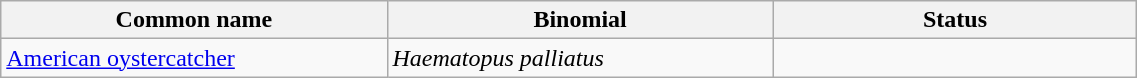<table width=60% class="wikitable">
<tr>
<th width=34%>Common name</th>
<th width=34%>Binomial</th>
<th width=32%>Status</th>
</tr>
<tr>
<td><a href='#'>American oystercatcher</a></td>
<td><em>Haematopus palliatus</em></td>
<td></td>
</tr>
</table>
